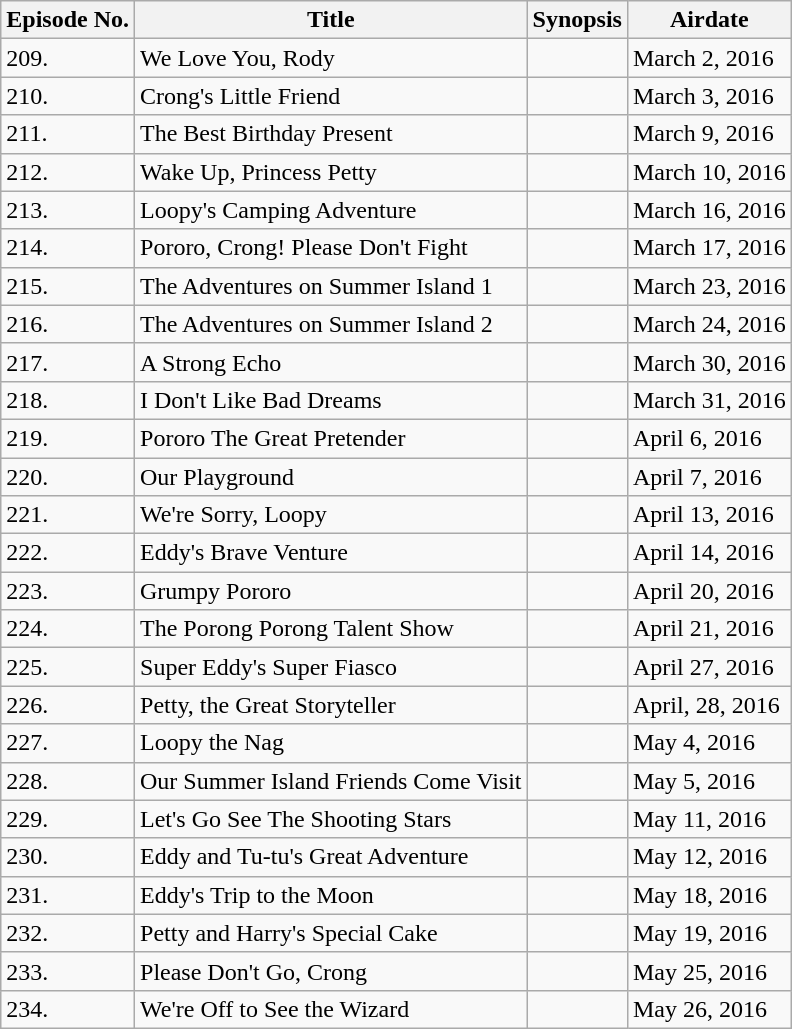<table class="wikitable">
<tr>
<th>Episode No.</th>
<th>Title</th>
<th>Synopsis</th>
<th>Airdate</th>
</tr>
<tr>
<td>209.</td>
<td>We Love You, Rody</td>
<td></td>
<td>March 2, 2016</td>
</tr>
<tr>
<td>210.</td>
<td>Crong's Little Friend</td>
<td></td>
<td>March 3, 2016</td>
</tr>
<tr>
<td>211.</td>
<td>The Best Birthday Present</td>
<td></td>
<td>March 9, 2016</td>
</tr>
<tr>
<td>212.</td>
<td>Wake Up, Princess Petty</td>
<td></td>
<td>March 10, 2016</td>
</tr>
<tr>
<td>213.</td>
<td>Loopy's Camping Adventure</td>
<td></td>
<td>March 16, 2016</td>
</tr>
<tr>
<td>214.</td>
<td>Pororo, Crong! Please Don't Fight</td>
<td></td>
<td>March 17, 2016</td>
</tr>
<tr>
<td>215.</td>
<td>The Adventures on Summer Island 1</td>
<td></td>
<td>March 23, 2016</td>
</tr>
<tr>
<td>216.</td>
<td>The Adventures on Summer Island 2</td>
<td></td>
<td>March 24, 2016</td>
</tr>
<tr>
<td>217.</td>
<td>A Strong Echo</td>
<td></td>
<td>March 30, 2016</td>
</tr>
<tr>
<td>218.</td>
<td>I Don't Like Bad Dreams</td>
<td></td>
<td>March 31, 2016</td>
</tr>
<tr>
<td>219.</td>
<td>Pororo The Great Pretender</td>
<td></td>
<td>April 6, 2016</td>
</tr>
<tr>
<td>220.</td>
<td>Our Playground</td>
<td></td>
<td>April 7, 2016</td>
</tr>
<tr>
<td>221.</td>
<td>We're Sorry, Loopy</td>
<td></td>
<td>April 13, 2016</td>
</tr>
<tr>
<td>222.</td>
<td>Eddy's Brave Venture</td>
<td></td>
<td>April 14, 2016</td>
</tr>
<tr>
<td>223.</td>
<td>Grumpy Pororo</td>
<td></td>
<td>April 20, 2016</td>
</tr>
<tr>
<td>224.</td>
<td>The Porong Porong Talent Show</td>
<td></td>
<td>April 21, 2016</td>
</tr>
<tr>
<td>225.</td>
<td>Super Eddy's Super Fiasco</td>
<td></td>
<td>April 27, 2016</td>
</tr>
<tr>
<td>226.</td>
<td>Petty, the Great Storyteller</td>
<td></td>
<td>April, 28, 2016</td>
</tr>
<tr>
<td>227.</td>
<td>Loopy the Nag</td>
<td></td>
<td>May 4, 2016</td>
</tr>
<tr>
<td>228.</td>
<td>Our Summer Island Friends Come Visit</td>
<td></td>
<td>May 5, 2016</td>
</tr>
<tr>
<td>229.</td>
<td>Let's Go See The Shooting Stars</td>
<td></td>
<td>May 11, 2016</td>
</tr>
<tr>
<td>230.</td>
<td>Eddy and Tu-tu's Great Adventure</td>
<td></td>
<td>May 12, 2016</td>
</tr>
<tr>
<td>231.</td>
<td>Eddy's Trip to the Moon</td>
<td></td>
<td>May 18, 2016</td>
</tr>
<tr>
<td>232.</td>
<td>Petty and Harry's Special Cake</td>
<td></td>
<td>May 19, 2016</td>
</tr>
<tr>
<td>233.</td>
<td>Please Don't Go, Crong</td>
<td></td>
<td>May 25, 2016</td>
</tr>
<tr>
<td>234.</td>
<td>We're Off to See the Wizard</td>
<td></td>
<td>May 26, 2016</td>
</tr>
</table>
